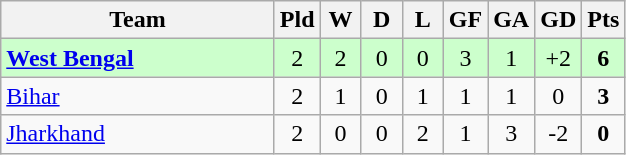<table class="wikitable" style="text-align: center;">
<tr>
<th width="175">Team</th>
<th width="20">Pld</th>
<th width="20">W</th>
<th width="20">D</th>
<th width="20">L</th>
<th width="20">GF</th>
<th width="20">GA</th>
<th width="20">GD</th>
<th width="20">Pts</th>
</tr>
<tr bgcolor=#ccffcc>
<td align=left><strong><a href='#'>West Bengal</a></strong></td>
<td>2</td>
<td>2</td>
<td>0</td>
<td>0</td>
<td>3</td>
<td>1</td>
<td>+2</td>
<td><strong>6</strong></td>
</tr>
<tr>
<td align=left><a href='#'>Bihar</a></td>
<td>2</td>
<td>1</td>
<td>0</td>
<td>1</td>
<td>1</td>
<td>1</td>
<td>0</td>
<td><strong>3</strong></td>
</tr>
<tr>
<td align=left><a href='#'>Jharkhand</a></td>
<td>2</td>
<td>0</td>
<td>0</td>
<td>2</td>
<td>1</td>
<td>3</td>
<td>-2</td>
<td><strong>0</strong></td>
</tr>
</table>
